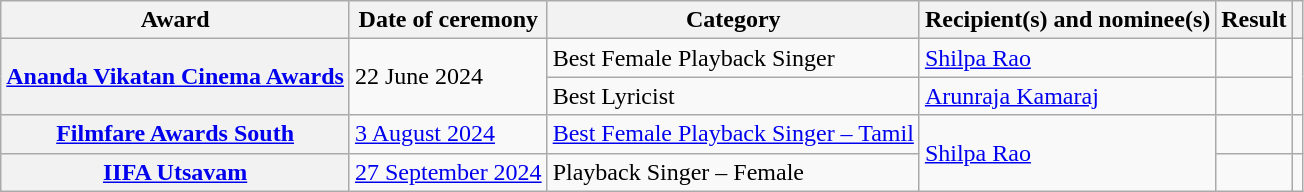<table class="wikitable plainrowheaders sortable">
<tr>
<th scope="col">Award</th>
<th scope="col">Date of ceremony</th>
<th scope="col">Category</th>
<th scope="col">Recipient(s) and nominee(s)</th>
<th scope="col">Result</th>
<th scope="col" class="unsortable"></th>
</tr>
<tr>
<th scope="row" rowspan="2"><a href='#'>Ananda Vikatan Cinema Awards</a></th>
<td rowspan="2">22 June 2024</td>
<td>Best Female Playback Singer</td>
<td><a href='#'>Shilpa Rao</a></td>
<td></td>
<td align="center" rowspan="2"></td>
</tr>
<tr>
<td>Best Lyricist</td>
<td><a href='#'>Arunraja Kamaraj</a></td>
<td></td>
</tr>
<tr>
<th scope="row"><a href='#'>Filmfare Awards South</a></th>
<td><a href='#'>3 August 2024</a></td>
<td><a href='#'>Best Female Playback Singer – Tamil</a></td>
<td rowspan="2"><a href='#'>Shilpa Rao</a></td>
<td></td>
<td align="center"></td>
</tr>
<tr>
<th scope="row"><a href='#'>IIFA Utsavam</a></th>
<td><a href='#'>27 September 2024</a></td>
<td>Playback Singer – Female</td>
<td></td>
<td align="center"></td>
</tr>
</table>
